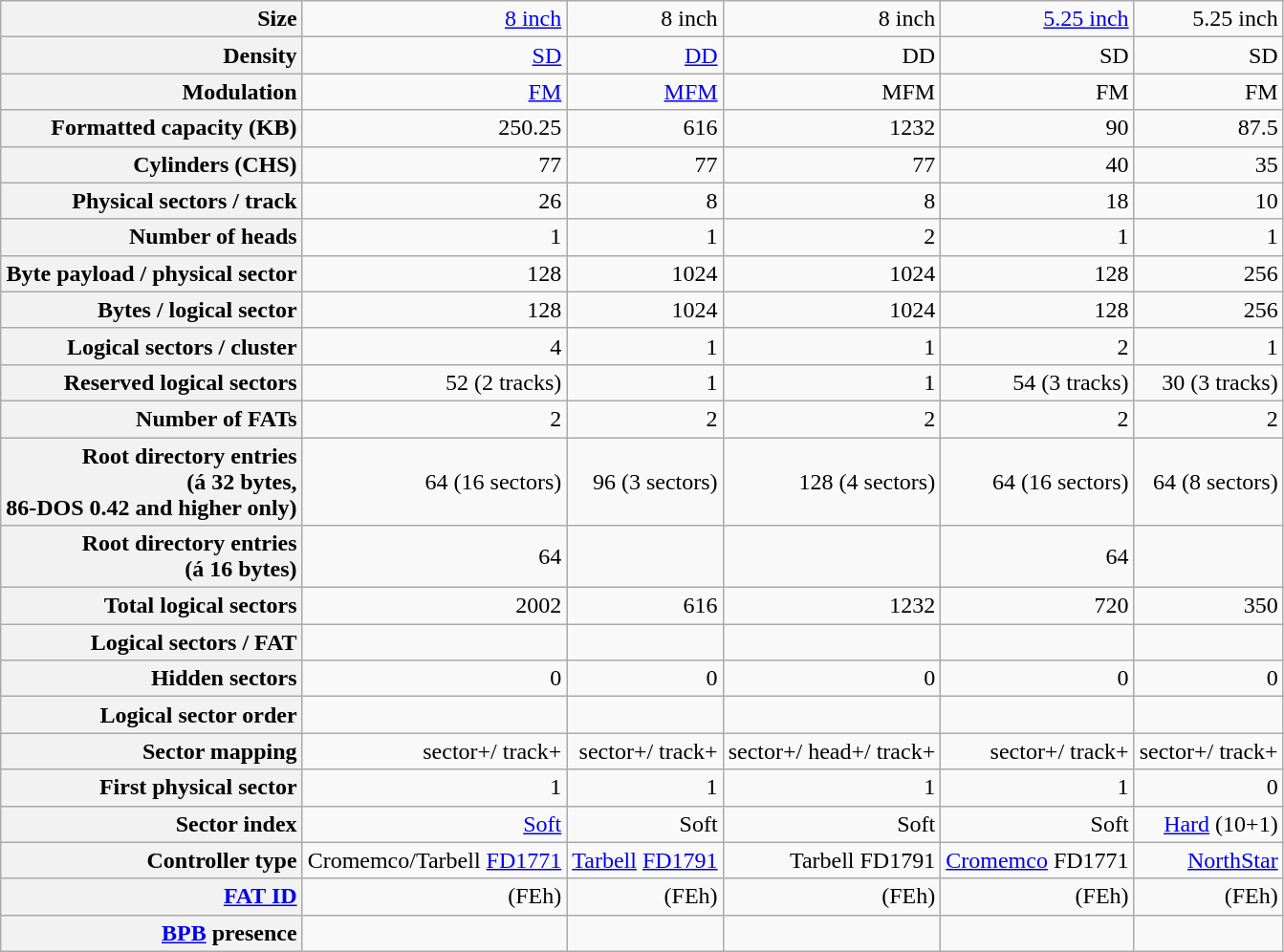<table class="wikitable" style="text-align:right;">
<tr>
<th style="text-align:right;">Size</th>
<td><a href='#'>8 inch</a></td>
<td>8 inch</td>
<td>8 inch</td>
<td><a href='#'>5.25 inch</a></td>
<td>5.25 inch</td>
</tr>
<tr>
<th style="text-align:right;">Density</th>
<td><a href='#'>SD</a></td>
<td><a href='#'>DD</a></td>
<td>DD</td>
<td>SD</td>
<td>SD</td>
</tr>
<tr>
<th style="text-align:right;">Modulation</th>
<td><a href='#'>FM</a></td>
<td><a href='#'>MFM</a></td>
<td>MFM</td>
<td>FM</td>
<td>FM</td>
</tr>
<tr>
<th style="text-align:right;">Formatted capacity (KB)</th>
<td>250.25</td>
<td>616</td>
<td>1232</td>
<td>90</td>
<td>87.5</td>
</tr>
<tr>
<th style="text-align:right;">Cylinders (CHS)</th>
<td>77</td>
<td>77</td>
<td>77</td>
<td>40</td>
<td>35</td>
</tr>
<tr>
<th style="text-align:right;">Physical sectors / track</th>
<td>26</td>
<td>8</td>
<td>8</td>
<td>18</td>
<td>10</td>
</tr>
<tr>
<th style="text-align:right;">Number of heads</th>
<td>1</td>
<td>1</td>
<td>2</td>
<td>1</td>
<td>1</td>
</tr>
<tr>
<th style="text-align:right;">Byte payload / physical sector</th>
<td>128</td>
<td>1024</td>
<td>1024</td>
<td>128</td>
<td>256</td>
</tr>
<tr>
<th style="text-align:right;">Bytes / logical sector</th>
<td>128</td>
<td>1024</td>
<td>1024</td>
<td>128</td>
<td>256</td>
</tr>
<tr>
<th style="text-align:right;">Logical sectors / cluster</th>
<td>4</td>
<td>1</td>
<td>1</td>
<td>2</td>
<td>1</td>
</tr>
<tr>
<th style="text-align:right;">Reserved logical sectors</th>
<td>52 (2 tracks)</td>
<td>1</td>
<td>1</td>
<td>54 (3 tracks)</td>
<td>30 (3 tracks)</td>
</tr>
<tr>
<th style="text-align:right;">Number of FATs</th>
<td>2</td>
<td>2</td>
<td>2</td>
<td>2</td>
<td>2</td>
</tr>
<tr>
<th style="text-align:right;">Root directory entries<br>(á 32 bytes,<br>86-DOS 0.42 and higher only)</th>
<td>64 (16 sectors)</td>
<td>96 (3 sectors)</td>
<td>128 (4 sectors)</td>
<td>64 (16 sectors)</td>
<td>64 (8 sectors)</td>
</tr>
<tr>
<th style="text-align:right;">Root directory entries<br>(á 16 bytes)</th>
<td>64</td>
<td></td>
<td></td>
<td>64</td>
<td></td>
</tr>
<tr>
<th style="text-align:right;">Total logical sectors</th>
<td>2002</td>
<td>616</td>
<td>1232</td>
<td>720</td>
<td>350</td>
</tr>
<tr>
<th style="text-align:right;">Logical sectors / FAT</th>
<td></td>
<td></td>
<td></td>
<td></td>
<td></td>
</tr>
<tr>
<th style="text-align:right;">Hidden sectors</th>
<td>0</td>
<td>0</td>
<td>0</td>
<td>0</td>
<td>0</td>
</tr>
<tr>
<th style="text-align:right;">Logical sector order</th>
<td></td>
<td></td>
<td></td>
<td></td>
<td></td>
</tr>
<tr>
<th style="text-align:right;">Sector mapping</th>
<td>sector+/ track+</td>
<td>sector+/ track+</td>
<td>sector+/ head+/ track+</td>
<td>sector+/ track+</td>
<td>sector+/ track+</td>
</tr>
<tr>
<th style="text-align:right;">First physical sector</th>
<td>1</td>
<td> 1</td>
<td>1</td>
<td>1</td>
<td>0</td>
</tr>
<tr>
<th style="text-align:right;">Sector index</th>
<td><a href='#'>Soft</a></td>
<td> Soft</td>
<td>Soft</td>
<td>Soft</td>
<td><a href='#'>Hard</a> (10+1)</td>
</tr>
<tr>
<th style="text-align:right;">Controller type</th>
<td>Cromemco/Tarbell <a href='#'>FD1771</a></td>
<td><a href='#'>Tarbell</a> <a href='#'>FD1791</a></td>
<td>Tarbell FD1791</td>
<td><a href='#'>Cromemco</a> FD1771</td>
<td><a href='#'>NorthStar</a></td>
</tr>
<tr>
<th style="text-align:right;"><a href='#'>FAT ID</a></th>
<td> (FEh)</td>
<td> (FEh)</td>
<td> (FEh)</td>
<td> (FEh)</td>
<td> (FEh)</td>
</tr>
<tr>
<th style="text-align:right;"><a href='#'>BPB</a> presence</th>
<td></td>
<td></td>
<td></td>
<td></td>
<td></td>
</tr>
</table>
